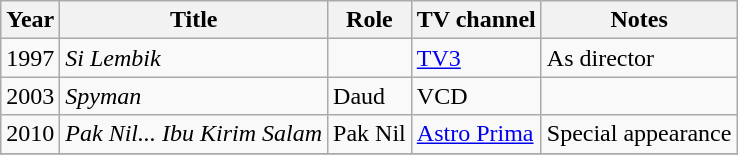<table class="wikitable">
<tr>
<th>Year</th>
<th>Title</th>
<th>Role</th>
<th>TV channel</th>
<th>Notes</th>
</tr>
<tr>
<td>1997</td>
<td><em>Si Lembik</em></td>
<td></td>
<td><a href='#'>TV3</a></td>
<td>As director</td>
</tr>
<tr>
<td>2003</td>
<td><em>Spyman</em></td>
<td>Daud</td>
<td>VCD</td>
<td></td>
</tr>
<tr>
<td>2010</td>
<td><em>Pak Nil... Ibu Kirim Salam</em></td>
<td>Pak Nil</td>
<td><a href='#'>Astro Prima</a></td>
<td>Special appearance</td>
</tr>
<tr>
</tr>
</table>
